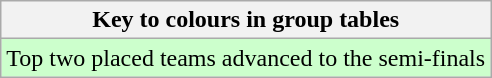<table class="wikitable">
<tr>
<th>Key to colours in group tables</th>
</tr>
<tr bgcolor=#ccffcc>
<td>Top two placed teams advanced to the semi-finals</td>
</tr>
</table>
